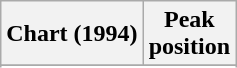<table class="wikitable sortable">
<tr>
<th align="left">Chart (1994)</th>
<th align="center">Peak<br>position</th>
</tr>
<tr>
</tr>
<tr>
</tr>
</table>
